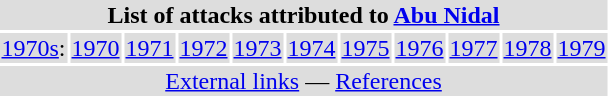<table>
<tr>
<th bgcolor=#dddddd align=center colspan=11>List of attacks attributed to <a href='#'>Abu Nidal</a></th>
</tr>
<tr>
<td ! bgcolor=#dddddd  align=right><a href='#'>1970s</a>:</td>
<td bgcolor=#dddddd><a href='#'>1970</a></td>
<td bgcolor=#dddddd><a href='#'>1971</a></td>
<td bgcolor=#dddddd><a href='#'>1972</a></td>
<td bgcolor=#dddddd><a href='#'>1973</a></td>
<td bgcolor=#dddddd><a href='#'>1974</a></td>
<td bgcolor=#dddddd><a href='#'>1975</a></td>
<td bgcolor=#dddddd><a href='#'>1976</a></td>
<td bgcolor=#dddddd><a href='#'>1977</a></td>
<td bgcolor=#dddddd><a href='#'>1978</a></td>
<td bgcolor=#dddddd><a href='#'>1979</a></td>
</tr>
<tr>
<td bgcolor=#dddddd align=center colspan=11><a href='#'>External links</a> — <a href='#'>References</a></td>
</tr>
</table>
